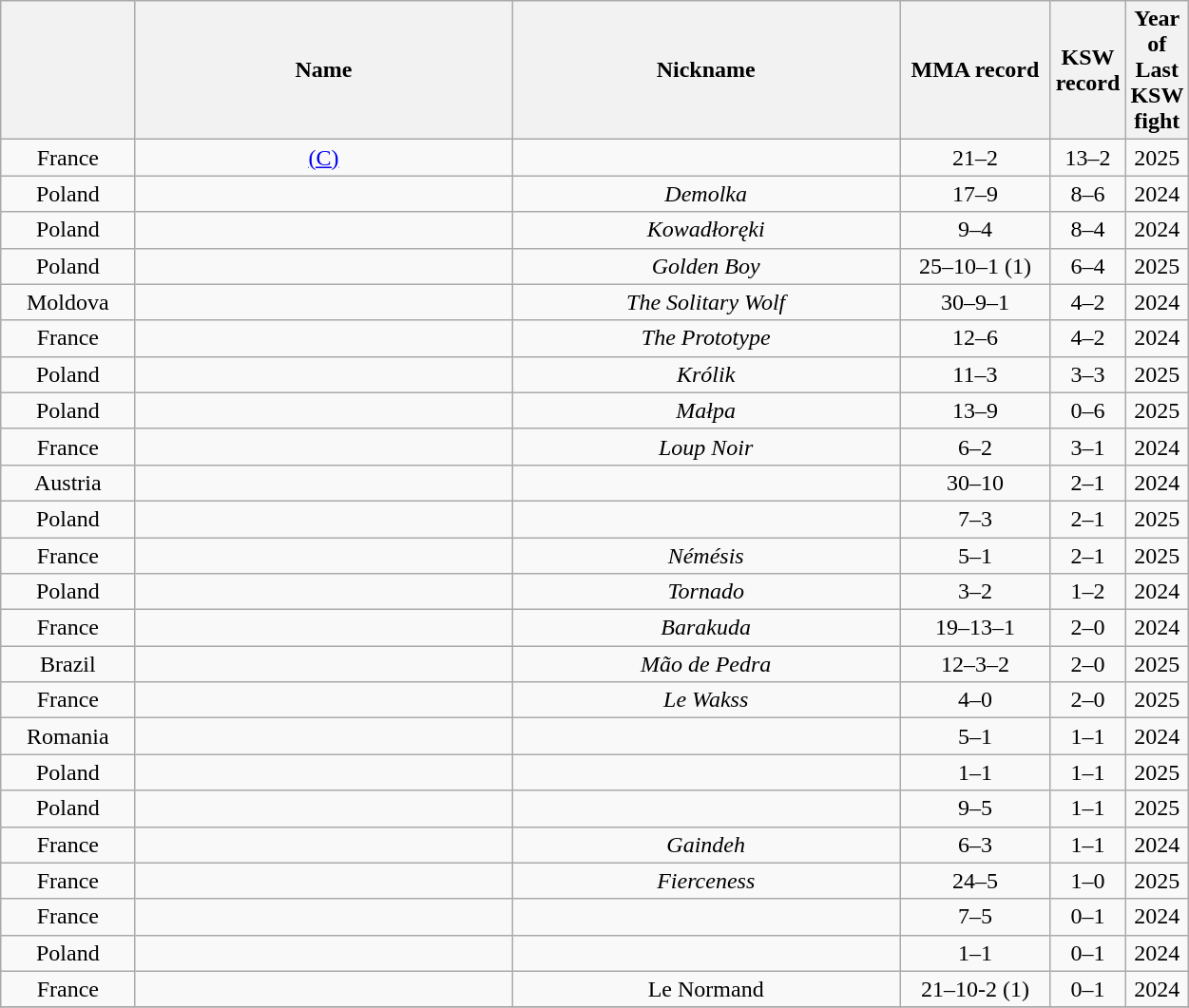<table class="wikitable sortable" width="66%" style="text-align:center;">
<tr>
<th width=12%></th>
<th width=37%>Name</th>
<th width=37%>Nickname</th>
<th width=20%>MMA record</th>
<th width=10%>KSW record</th>
<th width=10%>Year of Last KSW fight</th>
</tr>
<tr style="display:none;">
<td>!a</td>
<td>!a</td>
<td>!a</td>
<td>-9999</td>
</tr>
<tr>
<td><span>France</span></td>
<td> <a href='#'>(C)</a></td>
<td></td>
<td>21–2</td>
<td>13–2</td>
<td>2025</td>
</tr>
<tr>
<td><span>Poland</span></td>
<td></td>
<td><em>Demolka</em></td>
<td>17–9</td>
<td>8–6</td>
<td>2024</td>
</tr>
<tr>
<td><span>Poland</span></td>
<td></td>
<td><em>Kowadłoręki</em></td>
<td>9–4</td>
<td>8–4</td>
<td>2024</td>
</tr>
<tr>
<td><span>Poland</span></td>
<td></td>
<td><em>Golden Boy</em></td>
<td>25–10–1 (1)</td>
<td>6–4</td>
<td>2025</td>
</tr>
<tr>
<td><span>Moldova</span></td>
<td></td>
<td><em>The Solitary Wolf</em></td>
<td>30–9–1</td>
<td>4–2</td>
<td>2024</td>
</tr>
<tr>
<td><span>France</span></td>
<td></td>
<td><em>The Prototype</em></td>
<td>12–6</td>
<td>4–2</td>
<td>2024</td>
</tr>
<tr>
<td><span>Poland</span></td>
<td></td>
<td><em>Królik</em></td>
<td>11–3</td>
<td>3–3</td>
<td>2025</td>
</tr>
<tr>
<td><span>Poland</span></td>
<td></td>
<td><em>Małpa</em></td>
<td>13–9</td>
<td>0–6</td>
<td>2025</td>
</tr>
<tr>
<td><span>France</span></td>
<td></td>
<td><em>Loup Noir</em></td>
<td>6–2</td>
<td>3–1</td>
<td>2024</td>
</tr>
<tr>
<td><span>Austria</span></td>
<td></td>
<td></td>
<td>30–10</td>
<td>2–1</td>
<td>2024</td>
</tr>
<tr>
<td><span>Poland</span></td>
<td></td>
<td></td>
<td>7–3</td>
<td>2–1</td>
<td>2025</td>
</tr>
<tr>
<td><span>France</span></td>
<td></td>
<td><em>Némésis</em></td>
<td>5–1</td>
<td>2–1</td>
<td>2025</td>
</tr>
<tr>
<td><span>Poland</span></td>
<td></td>
<td><em>Tornado</em></td>
<td>3–2</td>
<td>1–2</td>
<td>2024</td>
</tr>
<tr>
<td><span>France</span></td>
<td></td>
<td><em>Barakuda</em></td>
<td>19–13–1</td>
<td>2–0</td>
<td>2024</td>
</tr>
<tr>
<td><span>Brazil</span></td>
<td></td>
<td><em>Mão de Pedra</em></td>
<td>12–3–2</td>
<td>2–0</td>
<td>2025</td>
</tr>
<tr>
<td><span>France</span></td>
<td></td>
<td><em>Le Wakss</em></td>
<td>4–0</td>
<td>2–0</td>
<td>2025</td>
</tr>
<tr>
<td><span>Romania</span></td>
<td></td>
<td></td>
<td>5–1</td>
<td>1–1</td>
<td>2024</td>
</tr>
<tr>
<td><span>Poland</span></td>
<td></td>
<td></td>
<td>1–1</td>
<td>1–1</td>
<td>2025</td>
</tr>
<tr>
<td><span>Poland</span></td>
<td></td>
<td></td>
<td>9–5</td>
<td>1–1</td>
<td>2025</td>
</tr>
<tr>
<td><span>France</span></td>
<td></td>
<td><em>Gaindeh</em></td>
<td>6–3</td>
<td>1–1</td>
<td>2024</td>
</tr>
<tr>
<td><span>France</span></td>
<td></td>
<td><em>Fierceness</em></td>
<td>24–5</td>
<td>1–0</td>
<td>2025</td>
</tr>
<tr>
<td><span>France</span></td>
<td></td>
<td></td>
<td>7–5</td>
<td>0–1</td>
<td>2024</td>
</tr>
<tr>
<td><span>Poland</span></td>
<td></td>
<td></td>
<td>1–1</td>
<td>0–1</td>
<td>2024</td>
</tr>
<tr>
<td><span>France</span></td>
<td></td>
<td>Le Normand</td>
<td>21–10-2 (1)</td>
<td>0–1</td>
<td>2024</td>
</tr>
<tr>
</tr>
</table>
